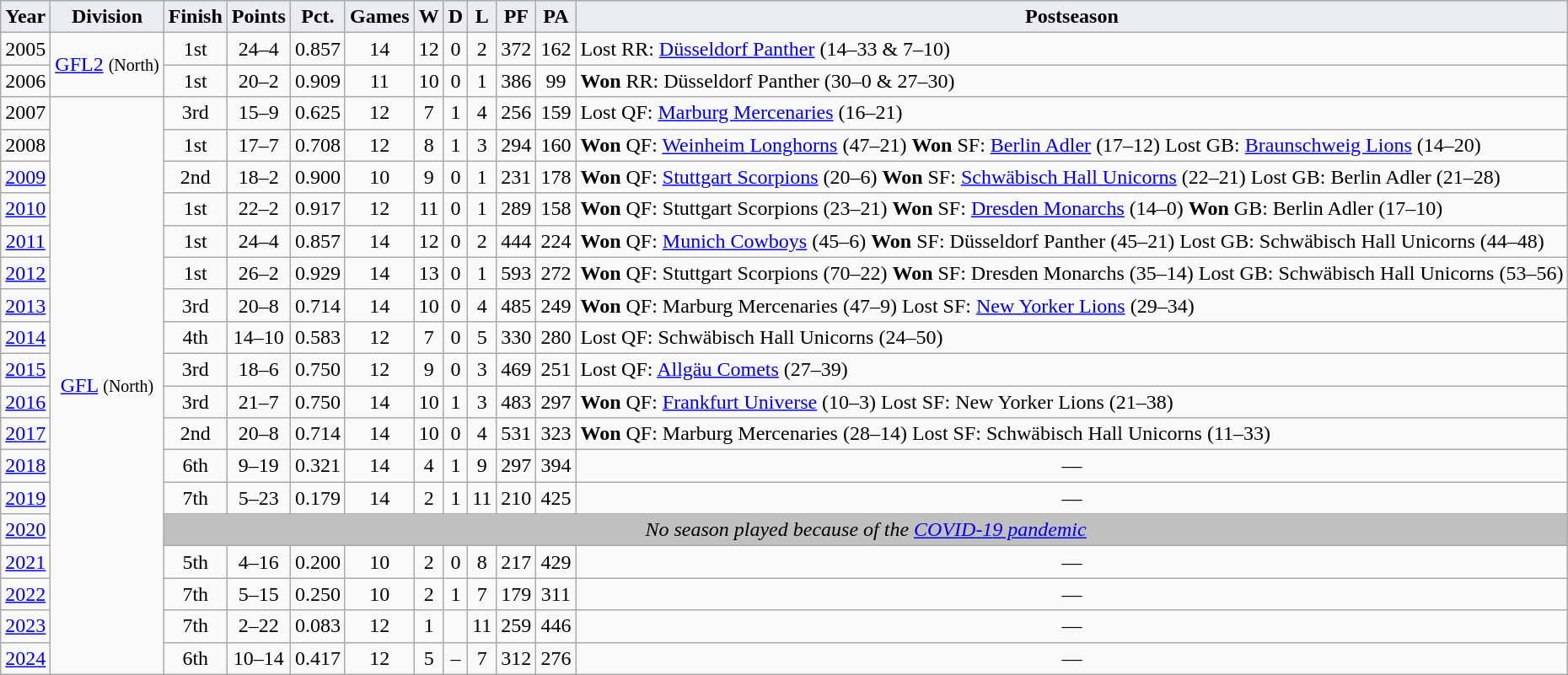<table class="wikitable" style="text-align:center">
<tr style="background:#EAECF0; font-weight:bold">
<td>Year</td>
<td>Division</td>
<td>Finish</td>
<td>Points</td>
<td>Pct.</td>
<td>Games</td>
<td>W</td>
<td>D</td>
<td>L</td>
<td>PF</td>
<td>PA</td>
<td>Postseason</td>
</tr>
<tr>
<td>2005</td>
<td rowspan="2"><a href='#'>GFL2</a> <small>(North)</small></td>
<td>1st</td>
<td>24–4</td>
<td>0.857</td>
<td>14</td>
<td>12</td>
<td>0</td>
<td>2</td>
<td>372</td>
<td>162</td>
<td style="text-align:left">Lost RR: <a href='#'>Düsseldorf Panther</a> (14–33 & 7–10)</td>
</tr>
<tr>
<td>2006</td>
<td>1st</td>
<td>20–2</td>
<td>0.909</td>
<td>11</td>
<td>10</td>
<td>0</td>
<td>1</td>
<td>386</td>
<td>99</td>
<td style="text-align:left"><strong>Won</strong> RR: Düsseldorf Panther (30–0 & 27–30)</td>
</tr>
<tr>
<td>2007</td>
<td rowspan="18"><a href='#'>GFL</a> <small>(North)</small></td>
<td>3rd</td>
<td>15–9</td>
<td>0.625</td>
<td>12</td>
<td>7</td>
<td>1</td>
<td>4</td>
<td>256</td>
<td>159</td>
<td style="text-align:left">Lost QF: <a href='#'>Marburg Mercenaries</a> (16–21)</td>
</tr>
<tr>
<td>2008</td>
<td>1st</td>
<td>17–7</td>
<td>0.708</td>
<td>12</td>
<td>8</td>
<td>1</td>
<td>3</td>
<td>294</td>
<td>160</td>
<td style="text-align:left"><strong>Won</strong> QF: <a href='#'>Weinheim Longhorns</a> (47–21)  <strong>Won</strong> SF: <a href='#'>Berlin Adler</a> (17–12)  Lost GB: <a href='#'>Braunschweig Lions</a> (14–20)</td>
</tr>
<tr>
<td><a href='#'>2009</a></td>
<td>2nd</td>
<td>18–2</td>
<td>0.900</td>
<td>10</td>
<td>9</td>
<td>0</td>
<td>1</td>
<td>231</td>
<td>178</td>
<td style="text-align:left"><strong>Won</strong> QF: <a href='#'>Stuttgart Scorpions</a> (20–6)  <strong>Won</strong> SF: <a href='#'>Schwäbisch Hall Unicorns</a> (22–21)  Lost GB: Berlin Adler (21–28)</td>
</tr>
<tr>
<td><a href='#'>2010</a></td>
<td>1st</td>
<td>22–2</td>
<td>0.917</td>
<td>12</td>
<td>11</td>
<td>0</td>
<td>1</td>
<td>289</td>
<td>158</td>
<td style="text-align:left"><strong>Won</strong> QF: Stuttgart Scorpions (23–21)  <strong>Won</strong> SF: <a href='#'>Dresden Monarchs</a> (14–0)  <strong>Won</strong> GB: Berlin Adler (17–10)</td>
</tr>
<tr>
<td><a href='#'>2011</a></td>
<td>1st</td>
<td>24–4</td>
<td>0.857</td>
<td>14</td>
<td>12</td>
<td>0</td>
<td>2</td>
<td>444</td>
<td>224</td>
<td style="text-align:left"><strong>Won</strong> QF: <a href='#'>Munich Cowboys</a> (45–6)  <strong>Won</strong> SF: Düsseldorf Panther (45–21)  Lost GB: Schwäbisch Hall Unicorns (44–48)</td>
</tr>
<tr>
<td><a href='#'>2012</a></td>
<td>1st</td>
<td>26–2</td>
<td>0.929</td>
<td>14</td>
<td>13</td>
<td>0</td>
<td>1</td>
<td>593</td>
<td>272</td>
<td style="text-align:left"><strong>Won</strong> QF: Stuttgart Scorpions (70–22)  <strong>Won</strong> SF: Dresden Monarchs (35–14)  Lost GB: Schwäbisch Hall Unicorns (53–56)</td>
</tr>
<tr>
<td><a href='#'>2013</a></td>
<td>3rd</td>
<td>20–8</td>
<td>0.714</td>
<td>14</td>
<td>10</td>
<td>0</td>
<td>4</td>
<td>485</td>
<td>249</td>
<td style="text-align:left"><strong>Won</strong> QF: Marburg Mercenaries (47–9)  Lost SF: <a href='#'>New Yorker Lions</a> (29–34)</td>
</tr>
<tr>
<td><a href='#'>2014</a></td>
<td>4th</td>
<td>14–10</td>
<td>0.583</td>
<td>12</td>
<td>7</td>
<td>0</td>
<td>5</td>
<td>330</td>
<td>280</td>
<td style="text-align:left">Lost QF: Schwäbisch Hall Unicorns (24–50)</td>
</tr>
<tr>
<td><a href='#'>2015</a></td>
<td>3rd</td>
<td>18–6</td>
<td>0.750</td>
<td>12</td>
<td>9</td>
<td>0</td>
<td>3</td>
<td>469</td>
<td>251</td>
<td style="text-align:left">Lost QF: <a href='#'>Allgäu Comets</a> (27–39)</td>
</tr>
<tr>
<td><a href='#'>2016</a></td>
<td>3rd</td>
<td>21–7</td>
<td>0.750</td>
<td>14</td>
<td>10</td>
<td>1</td>
<td>3</td>
<td>483</td>
<td>297</td>
<td style="text-align:left"><strong>Won</strong> QF: <a href='#'>Frankfurt Universe</a> (10–3)  Lost SF: New Yorker Lions (21–38)</td>
</tr>
<tr>
<td><a href='#'>2017</a></td>
<td>2nd</td>
<td>20–8</td>
<td>0.714</td>
<td>14</td>
<td>10</td>
<td>0</td>
<td>4</td>
<td>531</td>
<td>323</td>
<td style="text-align:left"><strong>Won</strong> QF: Marburg Mercenaries (28–14)  Lost SF: Schwäbisch Hall Unicorns (11–33)</td>
</tr>
<tr>
<td><a href='#'>2018</a></td>
<td>6th</td>
<td>9–19</td>
<td>0.321</td>
<td>14</td>
<td>4</td>
<td>1</td>
<td>9</td>
<td>297</td>
<td>394</td>
<td>—</td>
</tr>
<tr>
<td><a href='#'>2019</a></td>
<td>7th</td>
<td>5–23</td>
<td>0.179</td>
<td>14</td>
<td>2</td>
<td>1</td>
<td>11</td>
<td>210</td>
<td>425</td>
<td>—</td>
</tr>
<tr>
<td><a href='#'>2020</a></td>
<td colspan="10" style="background:#C0C0C0"><em>No season played because of the <a href='#'>COVID-19 pandemic</a></em></td>
</tr>
<tr>
<td><a href='#'>2021</a></td>
<td>5th</td>
<td>4–16</td>
<td>0.200</td>
<td>10</td>
<td>2</td>
<td>0</td>
<td>8</td>
<td>217</td>
<td>429</td>
<td>—</td>
</tr>
<tr>
<td><a href='#'>2022</a></td>
<td>7th</td>
<td>5–15</td>
<td>0.250</td>
<td>10</td>
<td>2</td>
<td>1</td>
<td>7</td>
<td>179</td>
<td>311</td>
<td>—</td>
</tr>
<tr>
<td><a href='#'>2023</a></td>
<td>7th</td>
<td>2–22</td>
<td>0.083</td>
<td>12</td>
<td>1</td>
<td></td>
<td>11</td>
<td>259</td>
<td>446</td>
<td>—</td>
</tr>
<tr>
<td><a href='#'>2024</a></td>
<td>6th</td>
<td>10–14</td>
<td>0.417</td>
<td>12</td>
<td>5</td>
<td>–</td>
<td>7</td>
<td>312</td>
<td>276</td>
<td>—</td>
</tr>
</table>
